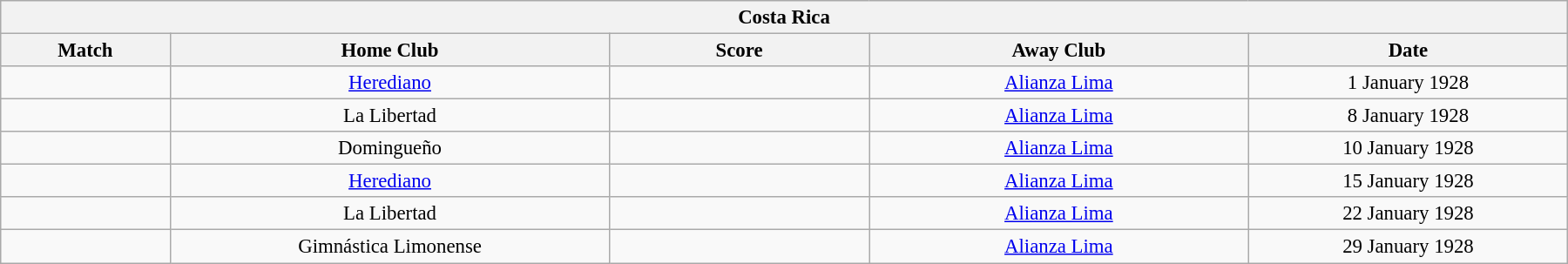<table class="wikitable collapsible collapsed" style="font-size:95%; text-align: center; width: 95%; margin:0 auto 0.5em auto;">
<tr>
<th colspan="9" align="center" style="with: 100%;">Costa Rica</th>
</tr>
<tr>
<th width="50">Match</th>
<th width="140">Home Club</th>
<th width="80">Score</th>
<th width="120">Away Club</th>
<th width="100">Date</th>
</tr>
<tr>
<td></td>
<td><a href='#'>Herediano</a></td>
<td></td>
<td><a href='#'>Alianza Lima</a></td>
<td>1 January 1928</td>
</tr>
<tr>
<td></td>
<td>La Libertad</td>
<td></td>
<td><a href='#'>Alianza Lima</a></td>
<td>8 January 1928</td>
</tr>
<tr>
<td></td>
<td>Domingueño</td>
<td></td>
<td><a href='#'>Alianza Lima</a></td>
<td>10 January 1928</td>
</tr>
<tr>
<td></td>
<td><a href='#'>Herediano</a></td>
<td></td>
<td><a href='#'>Alianza Lima</a></td>
<td>15 January 1928</td>
</tr>
<tr>
<td></td>
<td>La Libertad</td>
<td></td>
<td><a href='#'>Alianza Lima</a></td>
<td>22 January 1928</td>
</tr>
<tr>
<td></td>
<td>Gimnástica Limonense</td>
<td></td>
<td><a href='#'>Alianza Lima</a></td>
<td>29 January 1928</td>
</tr>
</table>
